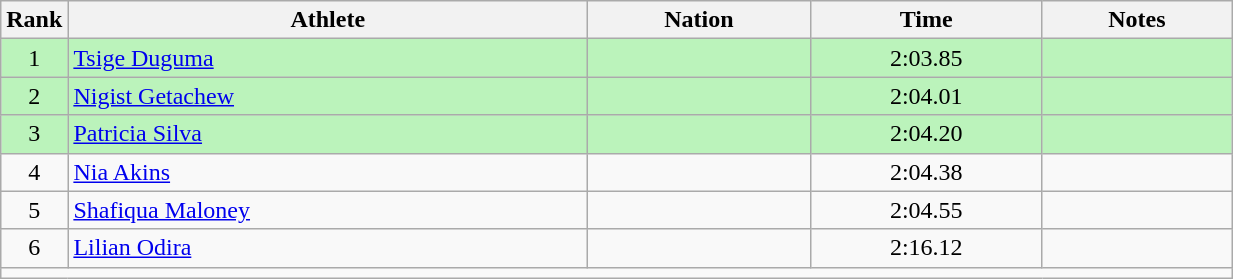<table class="wikitable sortable" style="text-align:center;width: 65%;">
<tr>
<th scope="col" style="width: 10px;">Rank</th>
<th scope="col">Athlete</th>
<th scope="col">Nation</th>
<th scope="col">Time</th>
<th scope="col">Notes</th>
</tr>
<tr bgcolor=bbf3bb>
<td>1</td>
<td align=left><a href='#'>Tsige Duguma</a></td>
<td align=left></td>
<td>2:03.85</td>
<td></td>
</tr>
<tr bgcolor=bbf3bb>
<td>2</td>
<td align=left><a href='#'>Nigist Getachew</a></td>
<td align=left></td>
<td>2:04.01</td>
<td></td>
</tr>
<tr bgcolor=bbf3bb>
<td>3</td>
<td align=left><a href='#'>Patricia Silva</a></td>
<td align=left></td>
<td>2:04.20</td>
<td></td>
</tr>
<tr>
<td>4</td>
<td align=left><a href='#'>Nia Akins</a></td>
<td align=left></td>
<td>2:04.38</td>
<td></td>
</tr>
<tr>
<td>5</td>
<td align=left><a href='#'>Shafiqua Maloney</a></td>
<td align=left></td>
<td>2:04.55</td>
<td></td>
</tr>
<tr>
<td>6</td>
<td align=left><a href='#'>Lilian Odira</a></td>
<td align=left></td>
<td>2:16.12</td>
<td></td>
</tr>
<tr class="sortbottom">
<td colspan="5"></td>
</tr>
</table>
